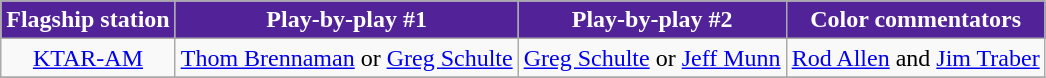<table class="wikitable">
<tr>
<th style="background:#522398;color:white;">Flagship station</th>
<th style="background:#522398;color:white;">Play-by-play #1</th>
<th style="background:#522398;color:white;">Play-by-play #2</th>
<th style="background:#522398;color:white;">Color commentators</th>
</tr>
<tr align="center">
<td><a href='#'>KTAR-AM</a></td>
<td><a href='#'>Thom Brennaman</a> or <a href='#'>Greg Schulte</a></td>
<td><a href='#'>Greg Schulte</a> or <a href='#'>Jeff Munn</a></td>
<td><a href='#'>Rod Allen</a> and <a href='#'>Jim Traber</a></td>
</tr>
<tr>
</tr>
</table>
